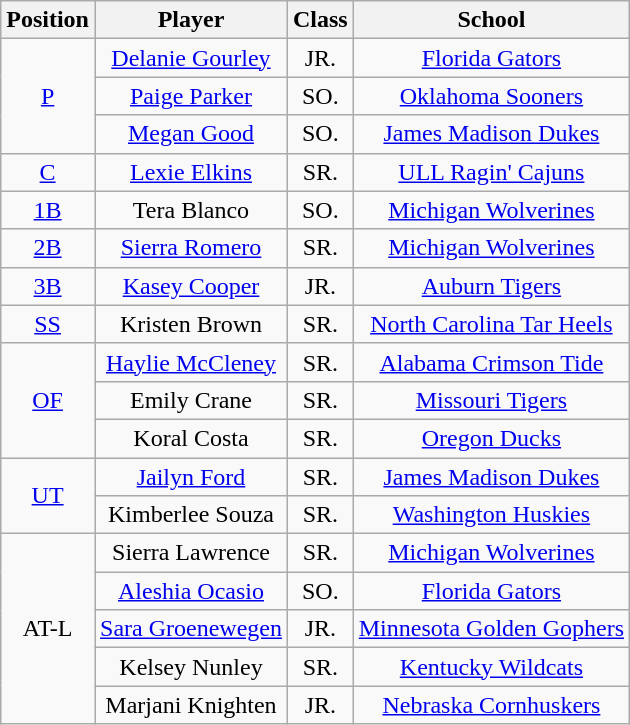<table class="wikitable">
<tr>
<th>Position</th>
<th>Player</th>
<th>Class</th>
<th>School</th>
</tr>
<tr align=center>
<td rowspan=3><a href='#'>P</a></td>
<td><a href='#'>Delanie Gourley</a></td>
<td>JR.</td>
<td><a href='#'>Florida Gators</a></td>
</tr>
<tr align=center>
<td><a href='#'>Paige Parker</a></td>
<td>SO.</td>
<td><a href='#'>Oklahoma Sooners</a></td>
</tr>
<tr align=center>
<td><a href='#'>Megan Good</a></td>
<td>SO.</td>
<td><a href='#'>James Madison Dukes</a></td>
</tr>
<tr align=center>
<td rowspan=1><a href='#'>C</a></td>
<td><a href='#'>Lexie Elkins</a></td>
<td>SR.</td>
<td><a href='#'>ULL Ragin' Cajuns</a></td>
</tr>
<tr align=center>
<td rowspan=1><a href='#'>1B</a></td>
<td>Tera Blanco</td>
<td>SO.</td>
<td><a href='#'>Michigan Wolverines</a></td>
</tr>
<tr align=center>
<td rowspan=1><a href='#'>2B</a></td>
<td><a href='#'>Sierra Romero</a></td>
<td>SR.</td>
<td><a href='#'>Michigan Wolverines</a></td>
</tr>
<tr align=center>
<td rowspan=1><a href='#'>3B</a></td>
<td><a href='#'>Kasey Cooper</a></td>
<td>JR.</td>
<td><a href='#'>Auburn Tigers</a></td>
</tr>
<tr align=center>
<td rowspan=1><a href='#'>SS</a></td>
<td>Kristen Brown</td>
<td>SR.</td>
<td><a href='#'>North Carolina Tar Heels</a></td>
</tr>
<tr align=center>
<td rowspan=3><a href='#'>OF</a></td>
<td><a href='#'>Haylie McCleney</a></td>
<td>SR.</td>
<td><a href='#'>Alabama Crimson Tide</a></td>
</tr>
<tr align=center>
<td>Emily Crane</td>
<td>SR.</td>
<td><a href='#'>Missouri Tigers</a></td>
</tr>
<tr align=center>
<td>Koral Costa</td>
<td>SR.</td>
<td><a href='#'>Oregon Ducks</a></td>
</tr>
<tr align=center>
<td rowspan=2><a href='#'>UT</a></td>
<td><a href='#'>Jailyn Ford</a></td>
<td>SR.</td>
<td><a href='#'>James Madison Dukes</a></td>
</tr>
<tr align=center>
<td>Kimberlee Souza</td>
<td>SR.</td>
<td><a href='#'>Washington Huskies</a></td>
</tr>
<tr align=center>
<td rowspan=5>AT-L</td>
<td>Sierra Lawrence</td>
<td>SR.</td>
<td><a href='#'>Michigan Wolverines</a></td>
</tr>
<tr align=center>
<td><a href='#'>Aleshia Ocasio</a></td>
<td>SO.</td>
<td><a href='#'>Florida Gators</a></td>
</tr>
<tr align=center>
<td><a href='#'>Sara Groenewegen</a></td>
<td>JR.</td>
<td><a href='#'>Minnesota Golden Gophers</a></td>
</tr>
<tr align=center>
<td>Kelsey Nunley</td>
<td>SR.</td>
<td><a href='#'>Kentucky Wildcats</a></td>
</tr>
<tr align=center>
<td>Marjani Knighten</td>
<td>JR.</td>
<td><a href='#'>Nebraska Cornhuskers</a></td>
</tr>
</table>
